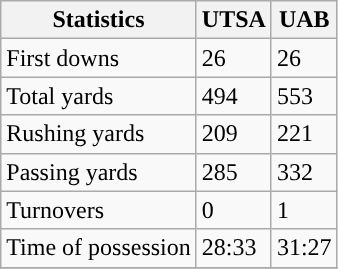<table class="wikitable">
<tr>
<th>Statistics</th>
<th>UTSA</th>
<th>UAB</th>
</tr>
<tr>
<td>First downs</td>
<td>26</td>
<td>26</td>
</tr>
<tr>
<td>Total yards</td>
<td>494</td>
<td>553</td>
</tr>
<tr>
<td>Rushing yards</td>
<td>209</td>
<td>221</td>
</tr>
<tr>
<td>Passing yards</td>
<td>285</td>
<td>332</td>
</tr>
<tr>
<td>Turnovers</td>
<td>0</td>
<td>1</td>
</tr>
<tr>
<td>Time of possession</td>
<td>28:33</td>
<td>31:27</td>
</tr>
<tr>
</tr>
</table>
